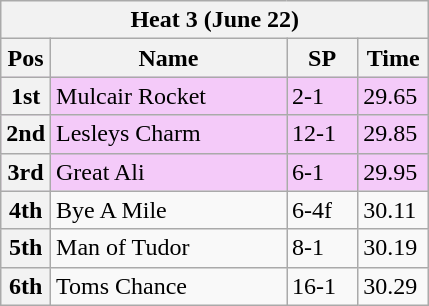<table class="wikitable">
<tr>
<th colspan="6">Heat 3 (June 22)</th>
</tr>
<tr>
<th width=20>Pos</th>
<th width=150>Name</th>
<th width=40>SP</th>
<th width=40>Time</th>
</tr>
<tr style="background: #f4caf9;">
<th>1st</th>
<td>Mulcair Rocket</td>
<td>2-1</td>
<td>29.65</td>
</tr>
<tr style="background: #f4caf9;">
<th>2nd</th>
<td>Lesleys Charm</td>
<td>12-1</td>
<td>29.85</td>
</tr>
<tr style="background: #f4caf9;">
<th>3rd</th>
<td>Great Ali</td>
<td>6-1</td>
<td>29.95</td>
</tr>
<tr>
<th>4th</th>
<td>Bye A Mile</td>
<td>6-4f</td>
<td>30.11</td>
</tr>
<tr>
<th>5th</th>
<td>Man of Tudor</td>
<td>8-1</td>
<td>30.19</td>
</tr>
<tr>
<th>6th</th>
<td>Toms Chance</td>
<td>16-1</td>
<td>30.29</td>
</tr>
</table>
